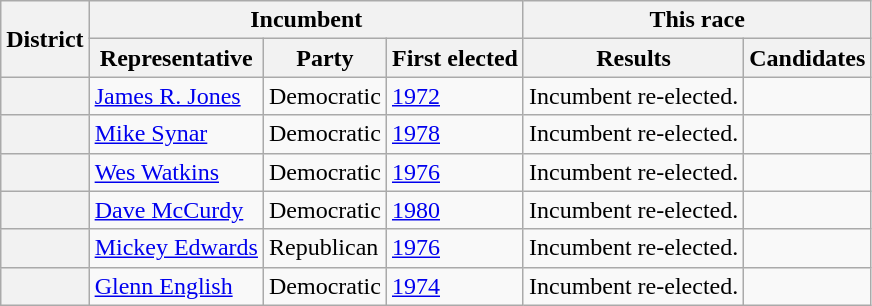<table class=wikitable>
<tr>
<th rowspan=2>District</th>
<th colspan=3>Incumbent</th>
<th colspan=2>This race</th>
</tr>
<tr>
<th>Representative</th>
<th>Party</th>
<th>First elected</th>
<th>Results</th>
<th>Candidates</th>
</tr>
<tr>
<th></th>
<td><a href='#'>James R. Jones</a></td>
<td>Democratic</td>
<td><a href='#'>1972</a></td>
<td>Incumbent re-elected.</td>
<td nowrap></td>
</tr>
<tr>
<th></th>
<td><a href='#'>Mike Synar</a></td>
<td>Democratic</td>
<td><a href='#'>1978</a></td>
<td>Incumbent re-elected.</td>
<td nowrap></td>
</tr>
<tr>
<th></th>
<td><a href='#'>Wes Watkins</a></td>
<td>Democratic</td>
<td><a href='#'>1976</a></td>
<td>Incumbent re-elected.</td>
<td nowrap></td>
</tr>
<tr>
<th></th>
<td><a href='#'>Dave McCurdy</a></td>
<td>Democratic</td>
<td><a href='#'>1980</a></td>
<td>Incumbent re-elected.</td>
<td nowrap></td>
</tr>
<tr>
<th></th>
<td><a href='#'>Mickey Edwards</a></td>
<td>Republican</td>
<td><a href='#'>1976</a></td>
<td>Incumbent re-elected.</td>
<td nowrap></td>
</tr>
<tr>
<th></th>
<td><a href='#'>Glenn English</a></td>
<td>Democratic</td>
<td><a href='#'>1974</a></td>
<td>Incumbent re-elected.</td>
<td nowrap></td>
</tr>
</table>
